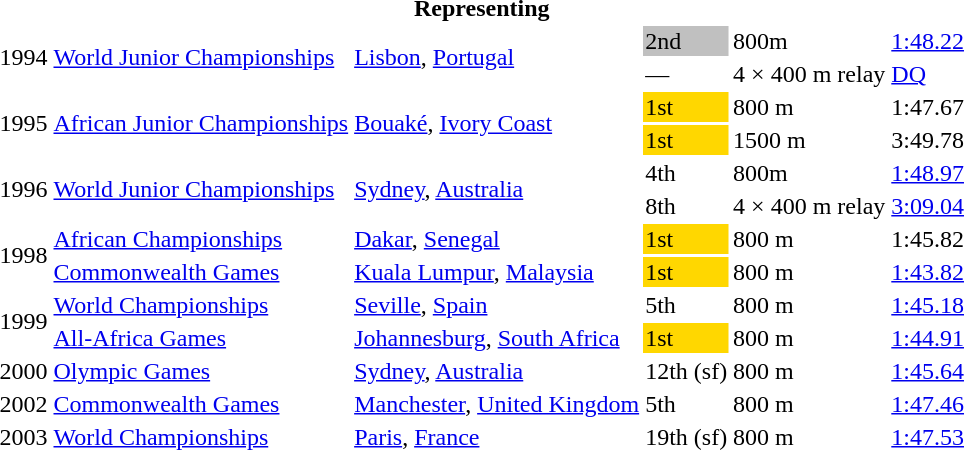<table>
<tr>
<th colspan="6">Representing </th>
</tr>
<tr>
<td rowspan=2>1994</td>
<td rowspan=2><a href='#'>World Junior Championships</a></td>
<td rowspan=2><a href='#'>Lisbon</a>, <a href='#'>Portugal</a></td>
<td bgcolor=silver>2nd</td>
<td>800m</td>
<td><a href='#'>1:48.22</a></td>
</tr>
<tr>
<td>—</td>
<td>4 × 400 m relay</td>
<td><a href='#'>DQ</a></td>
</tr>
<tr>
<td rowspan=2>1995</td>
<td rowspan=2><a href='#'>African Junior Championships</a></td>
<td rowspan=2><a href='#'>Bouaké</a>, <a href='#'>Ivory Coast</a></td>
<td bgcolor="gold">1st</td>
<td>800 m</td>
<td>1:47.67</td>
</tr>
<tr>
<td bgcolor="gold">1st</td>
<td>1500 m</td>
<td>3:49.78</td>
</tr>
<tr>
<td rowspan=2>1996</td>
<td rowspan=2><a href='#'>World Junior Championships</a></td>
<td rowspan=2><a href='#'>Sydney</a>, <a href='#'>Australia</a></td>
<td>4th</td>
<td>800m</td>
<td><a href='#'>1:48.97</a></td>
</tr>
<tr>
<td>8th</td>
<td>4 × 400 m relay</td>
<td><a href='#'>3:09.04</a></td>
</tr>
<tr>
<td rowspan=2>1998</td>
<td><a href='#'>African Championships</a></td>
<td><a href='#'>Dakar</a>, <a href='#'>Senegal</a></td>
<td bgcolor="gold">1st</td>
<td>800 m</td>
<td>1:45.82</td>
</tr>
<tr>
<td><a href='#'>Commonwealth Games</a></td>
<td><a href='#'>Kuala Lumpur</a>, <a href='#'>Malaysia</a></td>
<td bgcolor="gold">1st</td>
<td>800 m</td>
<td><a href='#'>1:43.82</a></td>
</tr>
<tr>
<td rowspan=2>1999</td>
<td><a href='#'>World Championships</a></td>
<td><a href='#'>Seville</a>, <a href='#'>Spain</a></td>
<td>5th</td>
<td>800 m</td>
<td><a href='#'>1:45.18</a></td>
</tr>
<tr>
<td><a href='#'>All-Africa Games</a></td>
<td><a href='#'>Johannesburg</a>, <a href='#'>South Africa</a></td>
<td bgcolor="gold">1st</td>
<td>800 m</td>
<td><a href='#'>1:44.91</a></td>
</tr>
<tr>
<td>2000</td>
<td><a href='#'>Olympic Games</a></td>
<td><a href='#'>Sydney</a>, <a href='#'>Australia</a></td>
<td>12th (sf)</td>
<td>800 m</td>
<td><a href='#'>1:45.64</a></td>
</tr>
<tr>
<td>2002</td>
<td><a href='#'>Commonwealth Games</a></td>
<td><a href='#'>Manchester</a>, <a href='#'>United Kingdom</a></td>
<td>5th</td>
<td>800 m</td>
<td><a href='#'>1:47.46</a></td>
</tr>
<tr>
<td>2003</td>
<td><a href='#'>World Championships</a></td>
<td><a href='#'>Paris</a>, <a href='#'>France</a></td>
<td>19th (sf)</td>
<td>800 m</td>
<td><a href='#'>1:47.53</a></td>
</tr>
</table>
